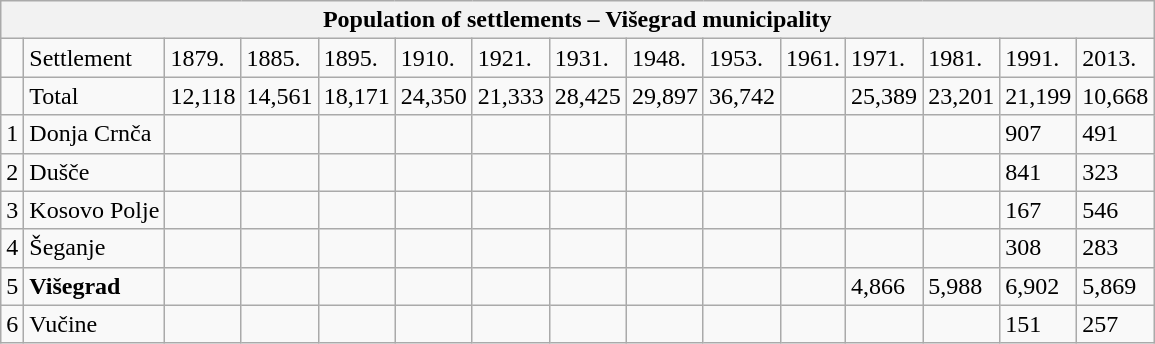<table class="wikitable">
<tr>
<th colspan="15">Population of settlements – Višegrad municipality</th>
</tr>
<tr>
<td></td>
<td>Settlement</td>
<td>1879.</td>
<td>1885.</td>
<td>1895.</td>
<td>1910.</td>
<td>1921.</td>
<td>1931.</td>
<td>1948.</td>
<td>1953.</td>
<td>1961.</td>
<td>1971.</td>
<td>1981.</td>
<td>1991.</td>
<td>2013.</td>
</tr>
<tr>
<td></td>
<td>Total</td>
<td>12,118</td>
<td>14,561</td>
<td>18,171</td>
<td>24,350</td>
<td>21,333</td>
<td>28,425</td>
<td>29,897</td>
<td>36,742</td>
<td></td>
<td>25,389</td>
<td>23,201</td>
<td>21,199</td>
<td>10,668</td>
</tr>
<tr>
<td>1</td>
<td>Donja Crnča</td>
<td></td>
<td></td>
<td></td>
<td></td>
<td></td>
<td></td>
<td></td>
<td></td>
<td></td>
<td></td>
<td></td>
<td>907</td>
<td>491</td>
</tr>
<tr>
<td>2</td>
<td>Dušče</td>
<td></td>
<td></td>
<td></td>
<td></td>
<td></td>
<td></td>
<td></td>
<td></td>
<td></td>
<td></td>
<td></td>
<td>841</td>
<td>323</td>
</tr>
<tr>
<td>3</td>
<td>Kosovo Polje</td>
<td></td>
<td></td>
<td></td>
<td></td>
<td></td>
<td></td>
<td></td>
<td></td>
<td></td>
<td></td>
<td></td>
<td>167</td>
<td>546</td>
</tr>
<tr>
<td>4</td>
<td>Šeganje</td>
<td></td>
<td></td>
<td></td>
<td></td>
<td></td>
<td></td>
<td></td>
<td></td>
<td></td>
<td></td>
<td></td>
<td>308</td>
<td>283</td>
</tr>
<tr>
<td>5</td>
<td><strong>Višegrad</strong></td>
<td></td>
<td></td>
<td></td>
<td></td>
<td></td>
<td></td>
<td></td>
<td></td>
<td></td>
<td>4,866</td>
<td>5,988</td>
<td>6,902</td>
<td>5,869</td>
</tr>
<tr>
<td>6</td>
<td>Vučine</td>
<td></td>
<td></td>
<td></td>
<td></td>
<td></td>
<td></td>
<td></td>
<td></td>
<td></td>
<td></td>
<td></td>
<td>151</td>
<td>257</td>
</tr>
</table>
